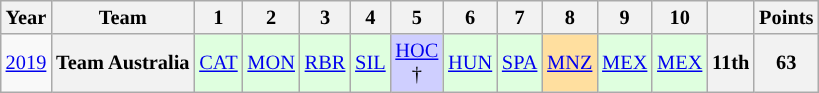<table class="wikitable" style="text-align:center; font-size:85%">
<tr>
<th>Year</th>
<th>Team</th>
<th>1</th>
<th>2</th>
<th>3</th>
<th>4</th>
<th>5</th>
<th>6</th>
<th>7</th>
<th>8</th>
<th>9</th>
<th>10</th>
<th></th>
<th>Points</th>
</tr>
<tr>
<td><a href='#'>2019</a></td>
<th nowrap>Team Australia</th>
<td style="background:#DFFFDF"><a href='#'>CAT</a><br></td>
<td style="background:#DFFFDF"><a href='#'>MON</a><br></td>
<td style="background:#DFFFDF"><a href='#'>RBR</a><br></td>
<td style="background:#DFFFDF"><a href='#'>SIL</a><br></td>
<td style="background:#CFCFFF"><a href='#'>HOC</a><br>†</td>
<td style="background:#DFFFDF"><a href='#'>HUN</a><br></td>
<td style="background:#DFFFDF"><a href='#'>SPA</a><br></td>
<td style="background:#FFDF9F"><a href='#'>MNZ</a><br></td>
<td style="background:#DFFFDF"><a href='#'>MEX</a><br></td>
<td style="background:#DFFFDF"><a href='#'>MEX</a><br></td>
<th>11th</th>
<th>63</th>
</tr>
</table>
